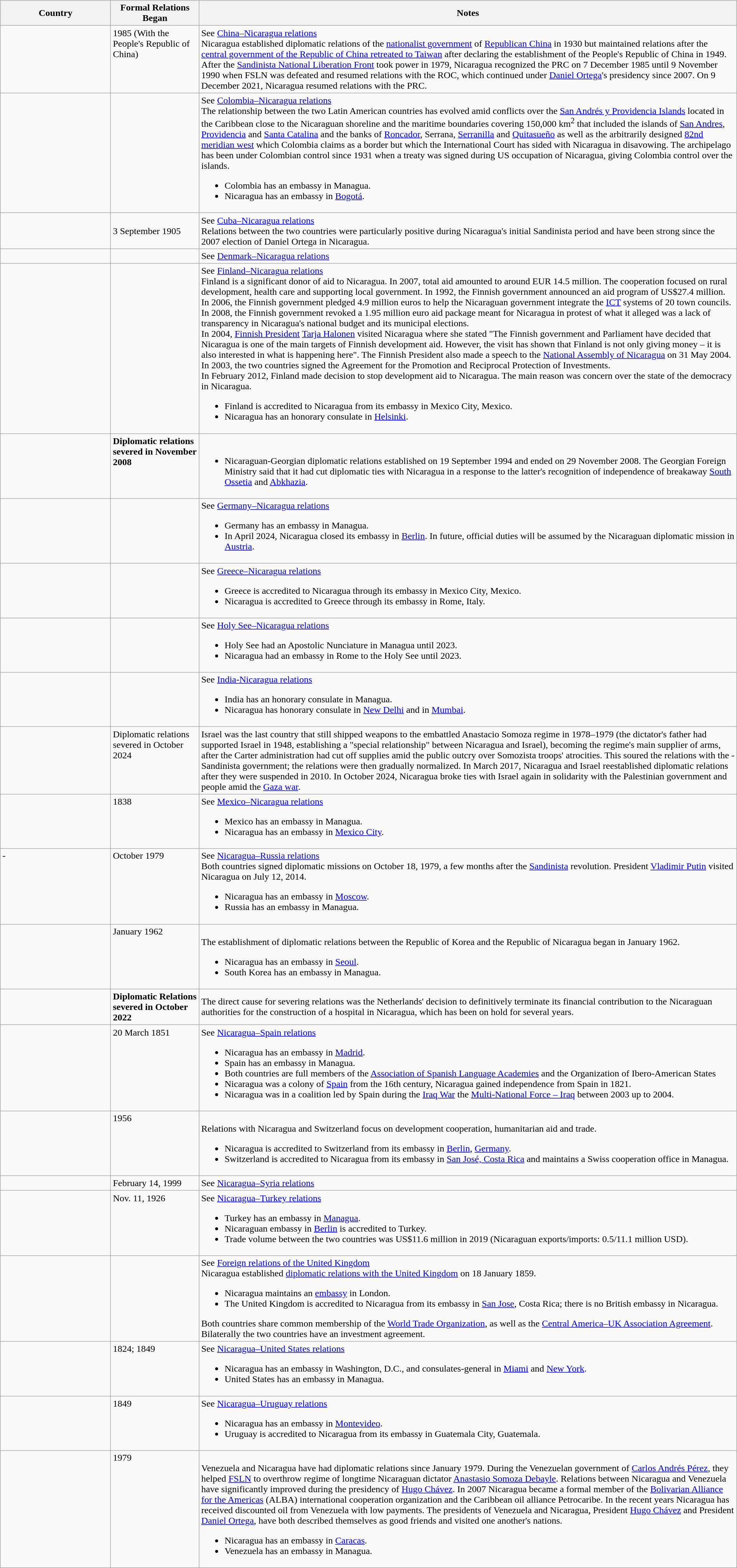<table class="wikitable sortable" style="width:100%; margin:auto;">
<tr>
<th style="width:15%;">Country</th>
<th style="width:12%;">Formal Relations Began</th>
<th>Notes</th>
</tr>
<tr valign="top">
<td></td>
<td>1985 (With the People's Republic of China)</td>
<td>See <a href='#'>China–Nicaragua relations</a><br>Nicaragua established diplomatic relations of the <a href='#'>nationalist government</a> of <a href='#'>Republican China</a> in 1930 but maintained relations after the <a href='#'>central government of the Republic of China retreated to Taiwan</a> after declaring the establishment of the People's Republic of China in 1949. After the <a href='#'>Sandinista National Liberation Front</a> took power in 1979, Nicaragua recognized the PRC on 7 December 1985 until 9 November 1990 when FSLN was defeated and resumed relations with the ROC, which continued under <a href='#'>Daniel Ortega</a>'s presidency since 2007. On 9 December 2021, Nicaragua resumed relations with the PRC.</td>
</tr>
<tr valign="top">
<td></td>
<td></td>
<td>See <a href='#'>Colombia–Nicaragua relations</a><br>The relationship between the two Latin American countries has evolved amid conflicts over the <a href='#'>San Andrés y Providencia Islands</a> located in the Caribbean close to the Nicaraguan shoreline and the maritime boundaries covering 150,000 km<sup>2</sup> that included the islands of <a href='#'>San Andres</a>, <a href='#'>Providencia</a> and <a href='#'>Santa Catalina</a> and the banks of <a href='#'>Roncador</a>, Serrana, <a href='#'>Serranilla</a> and <a href='#'>Quitasueño</a> as well as the arbitrarily designed <a href='#'>82nd meridian west</a> which Colombia claims as a border but which the International Court has sided with Nicaragua in disavowing. The archipelago has been under Colombian control since 1931 when a treaty was signed during US occupation of Nicaragua, giving Colombia control over the islands.<ul><li>Colombia has an embassy in Managua.</li><li>Nicaragua has an embassy in <a href='#'>Bogotá</a>.</li></ul></td>
</tr>
<tr>
<td></td>
<td>3 September 1905</td>
<td>See <a href='#'>Cuba–Nicaragua relations</a><br>Relations between the two countries were particularly positive during Nicaragua's initial Sandinista period and have been strong since the 2007 election of Daniel Ortega in Nicaragua.</td>
</tr>
<tr valign="top">
<td></td>
<td></td>
<td>See <a href='#'>Denmark–Nicaragua relations</a></td>
</tr>
<tr valign="top">
<td></td>
<td></td>
<td>See <a href='#'>Finland–Nicaragua relations</a><br>Finland is a significant donor of aid to Nicaragua. In 2007, total aid amounted to around EUR 14.5 million. The cooperation focused on rural development, health care and supporting local government. In 1992, the Finnish government announced an aid program of US$27.4 million.<br>In 2006, the Finnish government pledged 4.9 million euros to help the Nicaraguan government integrate the <a href='#'>ICT</a> systems of 20 town councils. In 2008, the Finnish government revoked a 1.95 million euro aid package meant for Nicaragua in protest of what it alleged was a lack of transparency in Nicaragua's national budget and its municipal elections.<br>In 2004, <a href='#'>Finnish President</a> <a href='#'>Tarja Halonen</a> visited Nicaragua where she stated "The Finnish government and Parliament have decided that Nicaragua is one of the main targets of Finnish development aid. However, the visit has shown that Finland is not only giving money – it is also interested in what is happening here". The Finnish President also made a speech to the <a href='#'>National Assembly of Nicaragua</a> on 31 May 2004. In 2003, the two countries signed the Agreement for the Promotion and Reciprocal Protection of Investments.<br>In February 2012, Finland made decision to stop development aid to Nicaragua. The main reason was concern over the state of the democracy in Nicaragua.<ul><li>Finland is accredited to Nicaragua from its embassy in Mexico City, Mexico.</li><li>Nicaragua has an honorary consulate in <a href='#'>Helsinki</a>.</li></ul></td>
</tr>
<tr valign="top">
<td></td>
<td><strong>Diplomatic relations severed in November 2008</strong></td>
<td><br><ul><li>Nicaraguan-Georgian diplomatic relations established on 19 September 1994 and ended on 29 November 2008. The Georgian Foreign Ministry said that it had cut diplomatic ties with Nicaragua in a response to the latter's recognition of independence of breakaway <a href='#'>South Ossetia</a> and <a href='#'>Abkhazia</a>.</li></ul></td>
</tr>
<tr>
<td></td>
<td></td>
<td>See <a href='#'>Germany–Nicaragua relations</a><br><ul><li>Germany has an embassy in Managua.</li><li>In April 2024, Nicaragua closed its embassy in <a href='#'>Berlin</a>. In future, official duties will be assumed by the Nicaraguan diplomatic mission in <a href='#'>Austria</a>.</li></ul></td>
</tr>
<tr valign="top">
<td></td>
<td></td>
<td>See <a href='#'>Greece–Nicaragua relations</a><br><ul><li>Greece is accredited to Nicaragua through its embassy in Mexico City, Mexico.</li><li>Nicaragua is accredited to Greece through its embassy in Rome, Italy.</li></ul></td>
</tr>
<tr valign="top">
<td></td>
<td></td>
<td>See <a href='#'>Holy See–Nicaragua relations</a><br><ul><li>Holy See had an Apostolic Nunciature in Managua until 2023.</li><li>Nicaragua had an embassy in Rome to the Holy See until 2023.</li></ul></td>
</tr>
<tr valign="top">
<td></td>
<td></td>
<td>See <a href='#'>India-Nicaragua relations</a><br><ul><li>India has an honorary consulate in Managua.</li><li>Nicaragua has honorary consulate in <a href='#'>New Delhi</a> and in <a href='#'>Mumbai</a>.</li></ul></td>
</tr>
<tr valign="top">
<td></td>
<td>Diplomatic relations severed in October 2024</td>
<td>Israel was the last country that still shipped weapons to the embattled Anastacio Somoza regime in 1978–1979 (the dictator's father had supported Israel in 1948, establishing a "special relationship" between Nicaragua and Israel), becoming the regime's main supplier of arms, after the Carter administration had cut off supplies amid the public outcry over Somozista troops' atrocities. This soured the relations with the -Sandinista government; the relations were then gradually normalized. In March 2017, Nicaragua and Israel reestablished diplomatic relations after they were suspended in 2010. In October 2024, Nicaragua broke ties with Israel again in solidarity with the Palestinian government and people amid the <a href='#'>Gaza war</a>.</td>
</tr>
<tr valign="top">
<td></td>
<td>1838</td>
<td>See <a href='#'>Mexico–Nicaragua relations</a><br><ul><li>Mexico has an embassy in Managua.</li><li>Nicaragua has an embassy in <a href='#'>Mexico City</a>.</li></ul></td>
</tr>
<tr valign="top">
<td>-</td>
<td>October 1979</td>
<td>See <a href='#'>Nicaragua–Russia relations</a><br>Both countries signed diplomatic missions on October 18, 1979, a few months after the <a href='#'>Sandinista</a> revolution. President <a href='#'>Vladimir Putin</a> visited Nicaragua on July 12, 2014.<ul><li>Nicaragua has an embassy in <a href='#'>Moscow</a>.</li><li>Russia has an embassy in Managua.</li></ul></td>
</tr>
<tr valign="top">
<td></td>
<td>January 1962</td>
<td><br>The establishment of diplomatic relations between the Republic of Korea and the Republic of Nicaragua began in January 1962.<ul><li>Nicaragua has an embassy in <a href='#'>Seoul</a>.</li><li>South Korea has an embassy in Managua.</li></ul></td>
</tr>
<tr>
<td></td>
<td><strong>Diplomatic Relations severed in October 2022</strong></td>
<td>The direct cause for severing relations was the Netherlands' decision to definitively terminate its financial contribution to the Nicaraguan authorities for the construction of a hospital in Nicaragua, which has been on hold for several years.</td>
</tr>
<tr valign="top">
<td></td>
<td>20 March 1851</td>
<td>See <a href='#'>Nicaragua–Spain relations</a><br><ul><li>Nicaragua has an embassy in <a href='#'>Madrid</a>.</li><li>Spain has an embassy in Managua.</li><li>Both countries are full members of the <a href='#'>Association of Spanish Language Academies</a> and the Organization of Ibero-American States</li><li>Nicaragua was a colony of <a href='#'>Spain</a> from the 16th century, Nicaragua gained independence from Spain in 1821.</li><li>Nicaragua was in a coalition led by Spain during the <a href='#'>Iraq War</a> the <a href='#'>Multi-National Force – Iraq</a> between 2003 up to 2004.</li></ul></td>
</tr>
<tr valign="top">
<td></td>
<td>1956</td>
<td><br>
Relations with Nicaragua and Switzerland focus on development cooperation, humanitarian aid and trade.<ul><li>Nicaragua is accredited to Switzerland from its embassy in <a href='#'>Berlin</a>, <a href='#'>Germany</a>.</li><li>Switzerland is accredited to Nicaragua from its embassy in <a href='#'>San José, Costa Rica</a> and maintains a Swiss cooperation office in Managua.</li></ul></td>
</tr>
<tr valign="top">
<td></td>
<td>February 14, 1999</td>
<td>See <a href='#'>Nicaragua–Syria relations</a></td>
</tr>
<tr valign="top">
<td></td>
<td>Nov. 11, 1926</td>
<td>See <a href='#'>Nicaragua–Turkey relations</a><br><ul><li>Turkey has an embassy in <a href='#'>Managua</a>.</li><li>Nicaraguan embassy in <a href='#'>Berlin</a> is accredited to Turkey.</li><li>Trade volume between the two countries was US$11.6 million in 2019 (Nicaraguan exports/imports: 0.5/11.1 million USD).</li></ul></td>
</tr>
<tr valign="top">
<td></td>
<td></td>
<td>See <a href='#'>Foreign relations of the United Kingdom</a><br>Nicaragua established <a href='#'>diplomatic relations with the United Kingdom</a> on 18 January 1859.<ul><li>Nicaragua maintains an <a href='#'>embassy</a> in London.</li><li>The United Kingdom is accredited to Nicaragua from its embassy in <a href='#'>San Jose</a>, Costa Rica; there is no British embassy in Nicaragua.</li></ul>Both countries share common membership of the <a href='#'>World Trade Organization</a>, as well as the <a href='#'>Central America–UK Association Agreement</a>. Bilaterally the two countries have an investment agreement.</td>
</tr>
<tr valign="top">
<td></td>
<td>1824; 1849</td>
<td>See <a href='#'>Nicaragua–United States relations</a><br><ul><li>Nicaragua has an embassy in Washington, D.C., and consulates-general in <a href='#'>Miami</a> and <a href='#'>New York</a>.</li><li>United States has an embassy in Managua.</li></ul></td>
</tr>
<tr valign="top">
<td></td>
<td> 1849</td>
<td>See <a href='#'>Nicaragua–Uruguay relations</a><br><ul><li>Nicaragua has an embassy in <a href='#'>Montevideo</a>.</li><li>Uruguay is accredited to Nicaragua from its embassy in Guatemala City, Guatemala.</li></ul></td>
</tr>
<tr valign="top">
<td></td>
<td>1979</td>
<td><br>Venezuela and Nicaragua have had diplomatic relations since January 1979. During the Venezuelan government of <a href='#'>Carlos Andrés Pérez</a>, they helped <a href='#'>FSLN</a> to overthrow regime of longtime Nicaraguan dictator <a href='#'>Anastasio Somoza Debayle</a>. Relations between Nicaragua and Venezuela have significantly improved during the presidency of <a href='#'>Hugo Chávez</a>. In 2007 Nicaragua became a formal member of the <a href='#'>Bolivarian Alliance for the Americas</a> (ALBA) international cooperation organization and the Caribbean oil alliance Petrocaribe. In the recent years Nicaragua has received discounted oil from Venezuela with low payments. The presidents of Venezuela and Nicaragua, President <a href='#'>Hugo Chávez</a> and President <a href='#'>Daniel Ortega</a>, have both described themselves as good friends and visited one another's nations.<ul><li>Nicaragua has an embassy in <a href='#'>Caracas</a>.</li><li>Venezuela has an embassy in Managua.</li></ul></td>
</tr>
</table>
